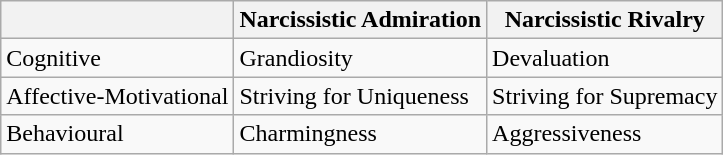<table class="wikitable">
<tr>
<th></th>
<th>Narcissistic Admiration</th>
<th>Narcissistic Rivalry</th>
</tr>
<tr>
<td>Cognitive</td>
<td>Grandiosity</td>
<td>Devaluation</td>
</tr>
<tr>
<td>Affective-Motivational</td>
<td>Striving for Uniqueness</td>
<td>Striving for Supremacy</td>
</tr>
<tr>
<td>Behavioural</td>
<td>Charmingness</td>
<td>Aggressiveness</td>
</tr>
</table>
